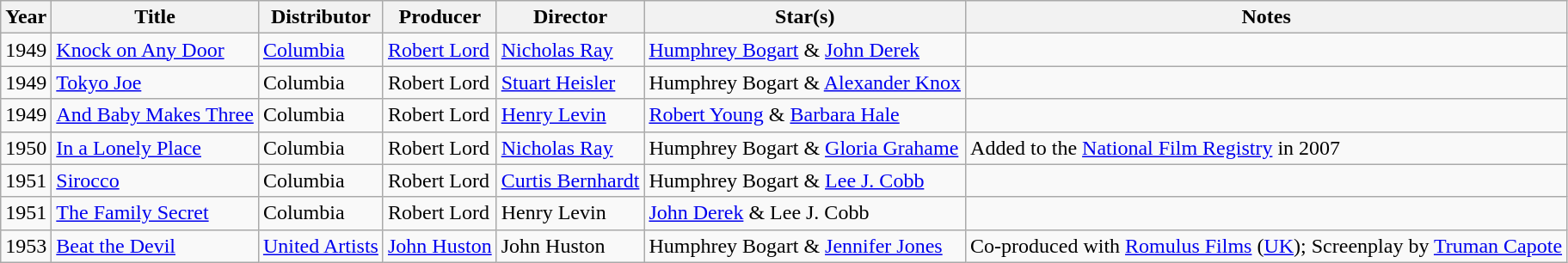<table class="wikitable sortable">
<tr>
<th>Year</th>
<th>Title</th>
<th>Distributor</th>
<th>Producer</th>
<th>Director</th>
<th>Star(s)</th>
<th>Notes</th>
</tr>
<tr>
<td>1949</td>
<td><a href='#'>Knock on Any Door</a></td>
<td><a href='#'>Columbia</a></td>
<td><a href='#'>Robert Lord</a></td>
<td><a href='#'>Nicholas Ray</a></td>
<td><a href='#'>Humphrey Bogart</a> & <a href='#'>John Derek</a></td>
<td></td>
</tr>
<tr>
<td>1949</td>
<td><a href='#'>Tokyo Joe</a></td>
<td>Columbia</td>
<td>Robert Lord</td>
<td><a href='#'>Stuart Heisler</a></td>
<td>Humphrey Bogart & <a href='#'>Alexander Knox</a></td>
<td></td>
</tr>
<tr>
<td>1949</td>
<td><a href='#'>And Baby Makes Three</a></td>
<td>Columbia</td>
<td>Robert Lord</td>
<td><a href='#'>Henry Levin</a></td>
<td><a href='#'>Robert Young</a> & <a href='#'>Barbara Hale</a></td>
<td></td>
</tr>
<tr>
<td>1950</td>
<td><a href='#'>In a Lonely Place</a></td>
<td>Columbia</td>
<td>Robert Lord</td>
<td><a href='#'>Nicholas Ray</a></td>
<td>Humphrey Bogart & <a href='#'>Gloria Grahame</a></td>
<td>Added to the <a href='#'>National Film Registry</a> in 2007</td>
</tr>
<tr>
<td>1951</td>
<td><a href='#'>Sirocco</a></td>
<td>Columbia</td>
<td>Robert Lord</td>
<td><a href='#'>Curtis Bernhardt</a></td>
<td>Humphrey Bogart & <a href='#'>Lee J. Cobb</a></td>
<td></td>
</tr>
<tr>
<td>1951</td>
<td><a href='#'>The Family Secret</a></td>
<td>Columbia</td>
<td>Robert Lord</td>
<td>Henry Levin</td>
<td><a href='#'>John Derek</a> & Lee J. Cobb</td>
<td></td>
</tr>
<tr>
<td>1953</td>
<td><a href='#'>Beat the Devil</a></td>
<td><a href='#'>United Artists</a></td>
<td><a href='#'>John Huston</a></td>
<td>John Huston</td>
<td>Humphrey Bogart & <a href='#'>Jennifer Jones</a></td>
<td>Co-produced with <a href='#'>Romulus Films</a> (<a href='#'>UK</a>); Screenplay by <a href='#'>Truman Capote</a></td>
</tr>
</table>
